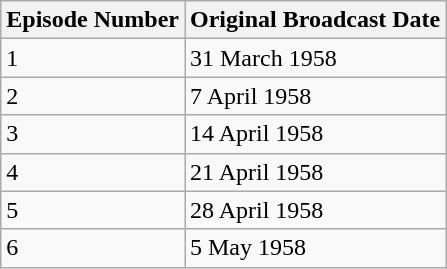<table class="wikitable">
<tr>
<th>Episode Number</th>
<th>Original Broadcast Date</th>
</tr>
<tr>
<td>1</td>
<td>31 March 1958</td>
</tr>
<tr>
<td>2</td>
<td>7 April 1958</td>
</tr>
<tr>
<td>3</td>
<td>14 April 1958</td>
</tr>
<tr>
<td>4</td>
<td>21 April 1958</td>
</tr>
<tr>
<td>5</td>
<td>28 April 1958</td>
</tr>
<tr>
<td>6</td>
<td>5 May 1958</td>
</tr>
</table>
